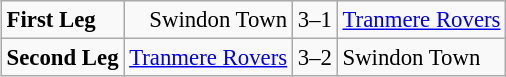<table width=100%>
<tr>
<td width=50% valign=top><br><table class="wikitable" style="font-size: 95%;">
<tr>
<td><strong>First Leg</strong></td>
<td align=right>Swindon Town</td>
<td>3–1</td>
<td><a href='#'>Tranmere Rovers</a></td>
</tr>
<tr>
<td><strong>Second Leg</strong></td>
<td align=right><a href='#'>Tranmere Rovers</a></td>
<td>3–2</td>
<td>Swindon Town</td>
</tr>
</table>
</td>
</tr>
</table>
